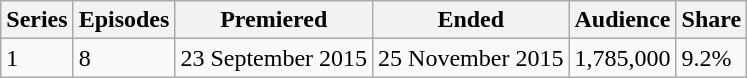<table class="wikitable">
<tr>
<th>Series</th>
<th>Episodes</th>
<th>Premiered</th>
<th>Ended</th>
<th>Audience</th>
<th>Share</th>
</tr>
<tr>
<td>1</td>
<td>8</td>
<td>23 September 2015</td>
<td>25 November 2015</td>
<td>1,785,000</td>
<td>9.2%</td>
</tr>
</table>
